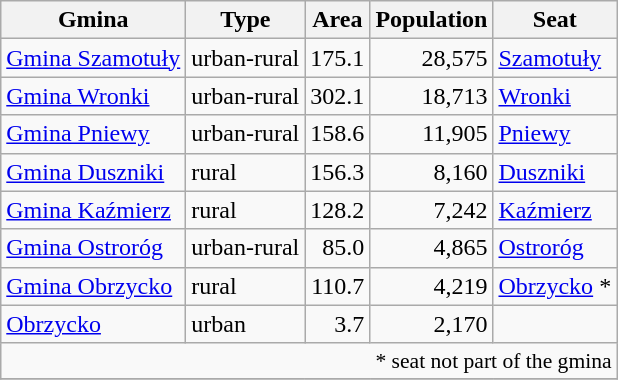<table class="wikitable">
<tr>
<th>Gmina</th>
<th>Type</th>
<th>Area<br></th>
<th>Population<br></th>
<th>Seat</th>
</tr>
<tr>
<td><a href='#'>Gmina Szamotuły</a></td>
<td>urban-rural</td>
<td style="text-align:right;">175.1</td>
<td style="text-align:right;">28,575</td>
<td><a href='#'>Szamotuły</a></td>
</tr>
<tr>
<td><a href='#'>Gmina Wronki</a></td>
<td>urban-rural</td>
<td style="text-align:right;">302.1</td>
<td style="text-align:right;">18,713</td>
<td><a href='#'>Wronki</a></td>
</tr>
<tr>
<td><a href='#'>Gmina Pniewy</a></td>
<td>urban-rural</td>
<td style="text-align:right;">158.6</td>
<td style="text-align:right;">11,905</td>
<td><a href='#'>Pniewy</a></td>
</tr>
<tr>
<td><a href='#'>Gmina Duszniki</a></td>
<td>rural</td>
<td style="text-align:right;">156.3</td>
<td style="text-align:right;">8,160</td>
<td><a href='#'>Duszniki</a></td>
</tr>
<tr>
<td><a href='#'>Gmina Kaźmierz</a></td>
<td>rural</td>
<td style="text-align:right;">128.2</td>
<td style="text-align:right;">7,242</td>
<td><a href='#'>Kaźmierz</a></td>
</tr>
<tr>
<td><a href='#'>Gmina Ostroróg</a></td>
<td>urban-rural</td>
<td style="text-align:right;">85.0</td>
<td style="text-align:right;">4,865</td>
<td><a href='#'>Ostroróg</a></td>
</tr>
<tr>
<td><a href='#'>Gmina Obrzycko</a></td>
<td>rural</td>
<td style="text-align:right;">110.7</td>
<td style="text-align:right;">4,219</td>
<td><a href='#'>Obrzycko</a> *</td>
</tr>
<tr>
<td><a href='#'>Obrzycko</a></td>
<td>urban</td>
<td style="text-align:right;">3.7</td>
<td style="text-align:right;">2,170</td>
<td> </td>
</tr>
<tr>
<td colspan=5 style="text-align:right;font-size:90%">* seat not part of the gmina</td>
</tr>
<tr>
</tr>
</table>
